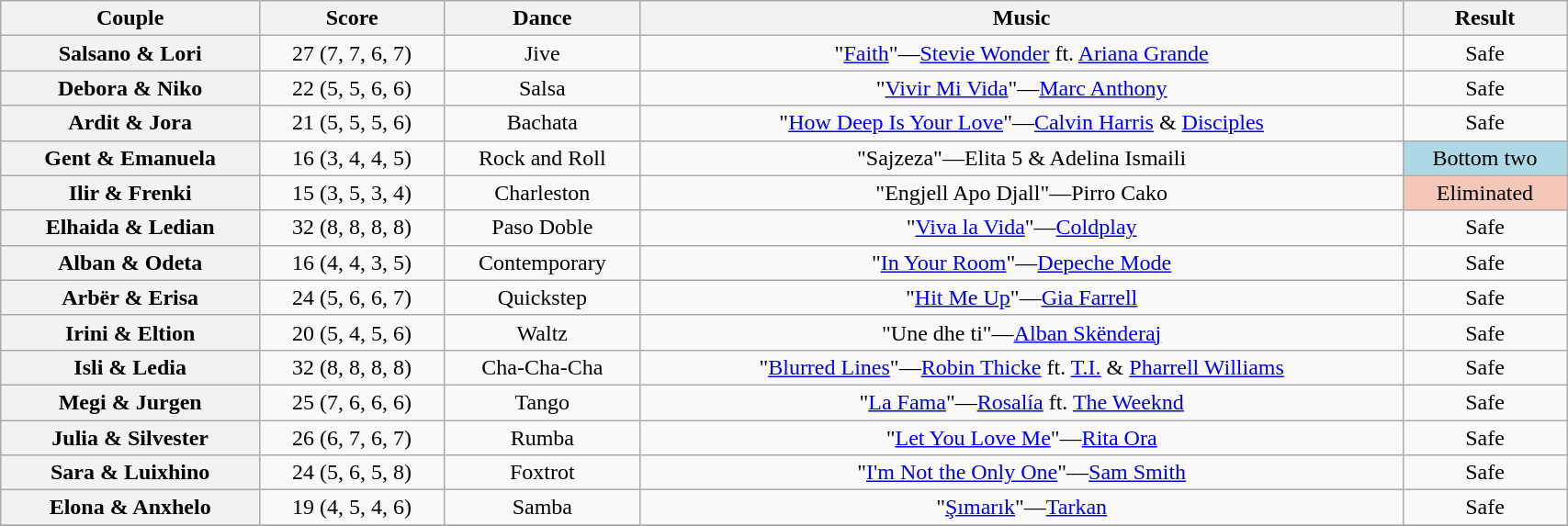<table class="wikitable sortable" style="text-align:center; width: 90%">
<tr>
<th scope="col">Couple</th>
<th scope="col">Score</th>
<th scope="col" class="unsortable">Dance</th>
<th scope="col" class="unsortable">Music</th>
<th scope="col" class="unsortable">Result</th>
</tr>
<tr>
<th scope="row">Salsano & Lori</th>
<td>27 (7, 7, 6, 7)</td>
<td>Jive</td>
<td>"<a href='#'>Faith</a>"—<a href='#'>Stevie Wonder</a> ft. <a href='#'>Ariana Grande</a></td>
<td>Safe</td>
</tr>
<tr>
<th scope="row">Debora & Niko</th>
<td>22 (5, 5, 6, 6)</td>
<td>Salsa</td>
<td>"<a href='#'>Vivir Mi Vida</a>"—<a href='#'>Marc Anthony</a></td>
<td>Safe</td>
</tr>
<tr>
<th scope="row">Ardit & Jora</th>
<td>21 (5, 5, 5, 6)</td>
<td>Bachata</td>
<td>"<a href='#'>How Deep Is Your Love</a>"—<a href='#'>Calvin Harris</a> & <a href='#'>Disciples</a></td>
<td>Safe</td>
</tr>
<tr>
<th scope="row">Gent & Emanuela</th>
<td>16 (3, 4, 4, 5)</td>
<td>Rock and Roll</td>
<td>"Sajzeza"—Elita 5 & Adelina Ismaili</td>
<td bgcolor=lightblue>Bottom two</td>
</tr>
<tr>
<th scope="row">Ilir & Frenki</th>
<td>15 (3, 5, 3, 4)</td>
<td>Charleston</td>
<td>"Engjell Apo Djall"—Pirro Cako</td>
<td bgcolor= f4c7b8>Eliminated</td>
</tr>
<tr>
<th scope="row">Elhaida & Ledian</th>
<td>32 (8, 8, 8, 8)</td>
<td>Paso Doble</td>
<td>"<a href='#'>Viva la Vida</a>"—<a href='#'>Coldplay</a></td>
<td>Safe</td>
</tr>
<tr>
<th scope="row">Alban & Odeta</th>
<td>16 (4, 4, 3, 5)</td>
<td>Contemporary</td>
<td>"<a href='#'>In Your Room</a>"—<a href='#'>Depeche Mode</a></td>
<td>Safe</td>
</tr>
<tr>
<th scope="row">Arbër & Erisa</th>
<td>24 (5, 6, 6, 7)</td>
<td>Quickstep</td>
<td>"<a href='#'>Hit Me Up</a>"—<a href='#'>Gia Farrell</a></td>
<td>Safe</td>
</tr>
<tr>
<th scope="row">Irini & Eltion</th>
<td>20 (5, 4, 5, 6)</td>
<td>Waltz</td>
<td>"Une dhe ti"—<a href='#'>Alban Skënderaj</a></td>
<td>Safe</td>
</tr>
<tr>
<th scope="row">Isli & Ledia</th>
<td>32 (8, 8, 8, 8)</td>
<td>Cha-Cha-Cha</td>
<td>"<a href='#'>Blurred Lines</a>"—<a href='#'>Robin Thicke</a> ft. <a href='#'>T.I.</a> & <a href='#'>Pharrell Williams</a></td>
<td>Safe</td>
</tr>
<tr>
<th scope="row">Megi & Jurgen</th>
<td>25 (7, 6, 6, 6)</td>
<td>Tango</td>
<td>"<a href='#'>La Fama</a>"—<a href='#'>Rosalía</a> ft. <a href='#'>The Weeknd</a></td>
<td>Safe</td>
</tr>
<tr>
<th scope="row">Julia & Silvester</th>
<td>26 (6, 7, 6, 7)</td>
<td>Rumba</td>
<td>"<a href='#'>Let You Love Me</a>"—<a href='#'>Rita Ora</a></td>
<td>Safe</td>
</tr>
<tr>
<th scope="row">Sara & Luixhino</th>
<td>24 (5, 6, 5, 8)</td>
<td>Foxtrot</td>
<td>"<a href='#'>I'm Not the Only One</a>"—<a href='#'>Sam Smith</a></td>
<td>Safe</td>
</tr>
<tr>
<th scope="row">Elona & Anxhelo</th>
<td>19 (4, 5, 4, 6)</td>
<td>Samba</td>
<td>"<a href='#'>Şımarık</a>"—<a href='#'>Tarkan</a></td>
<td>Safe</td>
</tr>
<tr>
</tr>
</table>
